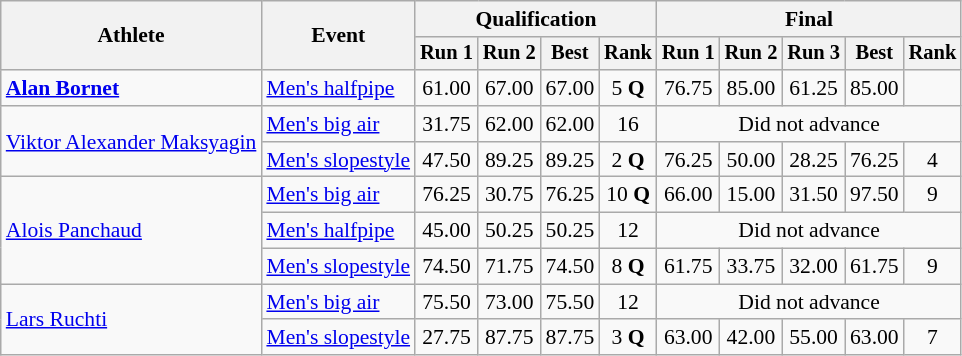<table class="wikitable" style="font-size:90%">
<tr>
<th rowspan=2>Athlete</th>
<th rowspan=2>Event</th>
<th colspan=4>Qualification</th>
<th colspan=5>Final</th>
</tr>
<tr style="font-size:95%">
<th>Run 1</th>
<th>Run 2</th>
<th>Best</th>
<th>Rank</th>
<th>Run 1</th>
<th>Run 2</th>
<th>Run 3</th>
<th>Best</th>
<th>Rank</th>
</tr>
<tr align=center>
<td align=left><strong><a href='#'>Alan Bornet</a></strong></td>
<td align=left><a href='#'>Men's halfpipe</a></td>
<td>61.00</td>
<td>67.00</td>
<td>67.00</td>
<td>5 <strong>Q</strong></td>
<td>76.75</td>
<td>85.00</td>
<td>61.25</td>
<td>85.00</td>
<td></td>
</tr>
<tr align=center>
<td align=left rowspan=2><a href='#'>Viktor Alexander Maksyagin</a></td>
<td align=left><a href='#'>Men's big air</a></td>
<td>31.75</td>
<td>62.00</td>
<td>62.00</td>
<td>16</td>
<td colspan=5>Did not advance</td>
</tr>
<tr align=center>
<td align=left><a href='#'>Men's slopestyle</a></td>
<td>47.50</td>
<td>89.25</td>
<td>89.25</td>
<td>2 <strong>Q</strong></td>
<td>76.25</td>
<td>50.00</td>
<td>28.25</td>
<td>76.25</td>
<td>4</td>
</tr>
<tr align=center>
<td align=left rowspan=3><a href='#'>Alois Panchaud</a></td>
<td align=left><a href='#'>Men's big air</a></td>
<td>76.25</td>
<td>30.75</td>
<td>76.25</td>
<td>10 <strong>Q</strong></td>
<td>66.00</td>
<td>15.00</td>
<td>31.50</td>
<td>97.50</td>
<td>9</td>
</tr>
<tr align=center>
<td align=left><a href='#'>Men's halfpipe</a></td>
<td>45.00</td>
<td>50.25</td>
<td>50.25</td>
<td>12</td>
<td colspan=5>Did not advance</td>
</tr>
<tr align=center>
<td align=left><a href='#'>Men's slopestyle</a></td>
<td>74.50</td>
<td>71.75</td>
<td>74.50</td>
<td>8 <strong>Q</strong></td>
<td>61.75</td>
<td>33.75</td>
<td>32.00</td>
<td>61.75</td>
<td>9</td>
</tr>
<tr align=center>
<td align=left rowspan=2><a href='#'>Lars Ruchti</a></td>
<td align=left><a href='#'>Men's big air</a></td>
<td>75.50</td>
<td>73.00</td>
<td>75.50</td>
<td>12</td>
<td colspan=5>Did not advance</td>
</tr>
<tr align=center>
<td align=left><a href='#'>Men's slopestyle</a></td>
<td>27.75</td>
<td>87.75</td>
<td>87.75</td>
<td>3 <strong>Q</strong></td>
<td>63.00</td>
<td>42.00</td>
<td>55.00</td>
<td>63.00</td>
<td>7</td>
</tr>
</table>
